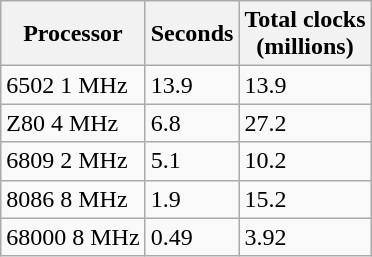<table class="wikitable">
<tr>
<th>Processor</th>
<th>Seconds</th>
<th>Total clocks<br>(millions)</th>
</tr>
<tr>
<td>6502 1 MHz</td>
<td>13.9</td>
<td>13.9</td>
</tr>
<tr>
<td>Z80 4 MHz</td>
<td>6.8</td>
<td>27.2</td>
</tr>
<tr>
<td>6809 2 MHz</td>
<td>5.1</td>
<td>10.2</td>
</tr>
<tr>
<td>8086 8 MHz</td>
<td>1.9</td>
<td>15.2</td>
</tr>
<tr>
<td>68000 8 MHz</td>
<td>0.49</td>
<td>3.92</td>
</tr>
</table>
